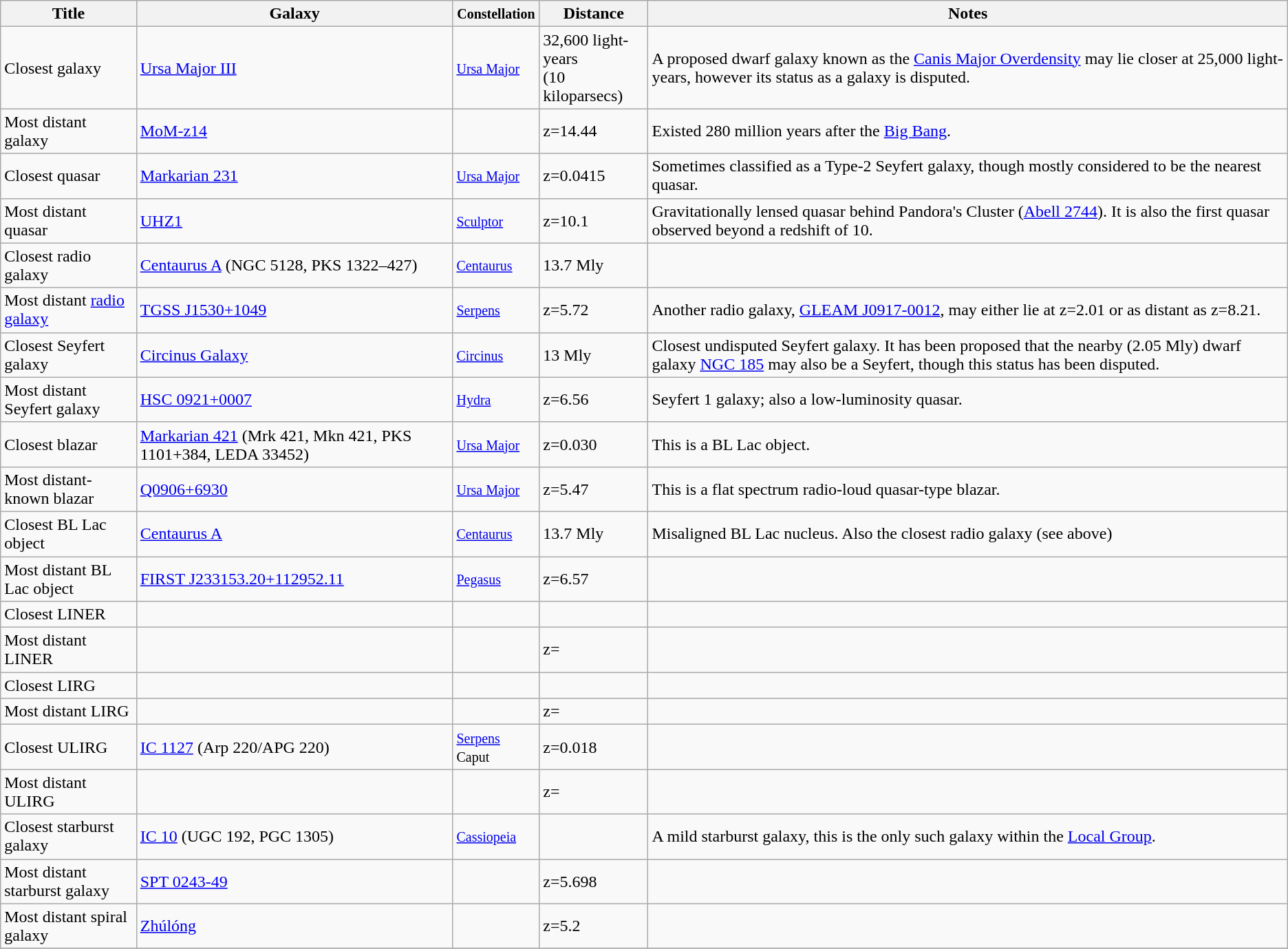<table class="wikitable">
<tr>
<th>Title</th>
<th>Galaxy</th>
<th><small>Constellation</small></th>
<th>Distance</th>
<th>Notes</th>
</tr>
<tr>
<td>Closest galaxy</td>
<td><a href='#'>Ursa Major III</a></td>
<td><small><a href='#'>Ursa Major</a></small></td>
<td>32,600 light-years<br>(10 kiloparsecs)</td>
<td>A proposed dwarf galaxy known as the <a href='#'>Canis Major Overdensity</a> may lie closer at 25,000 light-years, however its status as a galaxy is disputed.</td>
</tr>
<tr>
<td>Most distant galaxy</td>
<td><a href='#'>MoM-z14</a></td>
<td></td>
<td>z=14.44</td>
<td>Existed 280 million years after the <a href='#'>Big Bang</a>.</td>
</tr>
<tr>
<td>Closest quasar</td>
<td><a href='#'>Markarian 231</a></td>
<td><small><a href='#'>Ursa Major</a></small></td>
<td>z=0.0415</td>
<td>Sometimes classified as a Type-2 Seyfert galaxy, though mostly considered to be the nearest quasar.</td>
</tr>
<tr>
<td>Most distant quasar</td>
<td><a href='#'>UHZ1</a></td>
<td><small><a href='#'>Sculptor</a></small></td>
<td>z=10.1</td>
<td>Gravitationally lensed quasar behind Pandora's Cluster (<a href='#'>Abell 2744</a>). It is also the first quasar observed beyond a redshift of 10.</td>
</tr>
<tr>
<td>Closest radio galaxy</td>
<td><a href='#'>Centaurus A</a> (NGC 5128, PKS 1322–427)</td>
<td><small><a href='#'>Centaurus</a></small></td>
<td>13.7 Mly</td>
<td></td>
</tr>
<tr>
<td>Most distant <a href='#'>radio galaxy</a></td>
<td><a href='#'>TGSS J1530+1049</a></td>
<td><small><a href='#'>Serpens</a></small></td>
<td>z=5.72</td>
<td>Another radio galaxy, <a href='#'>GLEAM J0917-0012</a>, may either lie at z=2.01 or as distant as z=8.21.</td>
</tr>
<tr>
<td>Closest Seyfert galaxy</td>
<td><a href='#'>Circinus Galaxy</a></td>
<td><small><a href='#'>Circinus</a></small></td>
<td>13 Mly</td>
<td>Closest undisputed Seyfert galaxy. It has been proposed that the nearby (2.05 Mly) dwarf galaxy <a href='#'>NGC 185</a> may also be a Seyfert, though this status has been disputed.</td>
</tr>
<tr>
<td>Most distant Seyfert galaxy</td>
<td><a href='#'>HSC 0921+0007</a></td>
<td><small><a href='#'>Hydra</a></small></td>
<td>z=6.56</td>
<td>Seyfert 1 galaxy; also a low-luminosity quasar.</td>
</tr>
<tr>
<td>Closest blazar</td>
<td><a href='#'>Markarian 421</a> (Mrk 421, Mkn 421, PKS 1101+384, LEDA 33452)</td>
<td><small><a href='#'>Ursa Major</a></small></td>
<td>z=0.030</td>
<td>This is a BL Lac object.</td>
</tr>
<tr>
<td>Most distant-known blazar</td>
<td><a href='#'>Q0906+6930</a></td>
<td><small><a href='#'>Ursa Major</a></small></td>
<td>z=5.47</td>
<td>This is a flat spectrum radio-loud quasar-type blazar.</td>
</tr>
<tr>
<td>Closest BL Lac object</td>
<td><a href='#'>Centaurus A</a></td>
<td><small><a href='#'>Centaurus</a></small></td>
<td>13.7 Mly</td>
<td>Misaligned BL Lac nucleus. Also the closest radio galaxy (see above)</td>
</tr>
<tr>
<td>Most distant BL Lac object</td>
<td><a href='#'>FIRST J233153.20+112952.11</a></td>
<td><small><a href='#'>Pegasus</a></small></td>
<td>z=6.57</td>
<td></td>
</tr>
<tr>
<td>Closest LINER</td>
<td></td>
<td></td>
<td></td>
<td></td>
</tr>
<tr>
<td>Most distant LINER</td>
<td></td>
<td></td>
<td>z=</td>
<td></td>
</tr>
<tr>
<td>Closest LIRG</td>
<td></td>
<td></td>
<td></td>
<td></td>
</tr>
<tr>
<td>Most distant LIRG</td>
<td></td>
<td></td>
<td>z=</td>
<td></td>
</tr>
<tr>
<td>Closest ULIRG</td>
<td><a href='#'>IC 1127</a> (Arp 220/APG 220)</td>
<td><small><a href='#'>Serpens</a> Caput</small></td>
<td>z=0.018</td>
<td></td>
</tr>
<tr>
<td>Most distant ULIRG</td>
<td></td>
<td></td>
<td>z=</td>
<td></td>
</tr>
<tr>
<td>Closest starburst galaxy</td>
<td><a href='#'>IC 10</a> (UGC 192, PGC 1305)</td>
<td><small><a href='#'>Cassiopeia</a></small></td>
<td></td>
<td>A mild starburst galaxy, this is the only such galaxy within the <a href='#'>Local Group</a>.</td>
</tr>
<tr>
<td>Most distant starburst galaxy</td>
<td><a href='#'>SPT 0243-49</a></td>
<td></td>
<td>z=5.698</td>
<td></td>
</tr>
<tr>
<td>Most distant spiral galaxy</td>
<td><a href='#'>Zhúlóng</a></td>
<td></td>
<td>z=5.2</td>
<td></td>
</tr>
<tr>
</tr>
</table>
